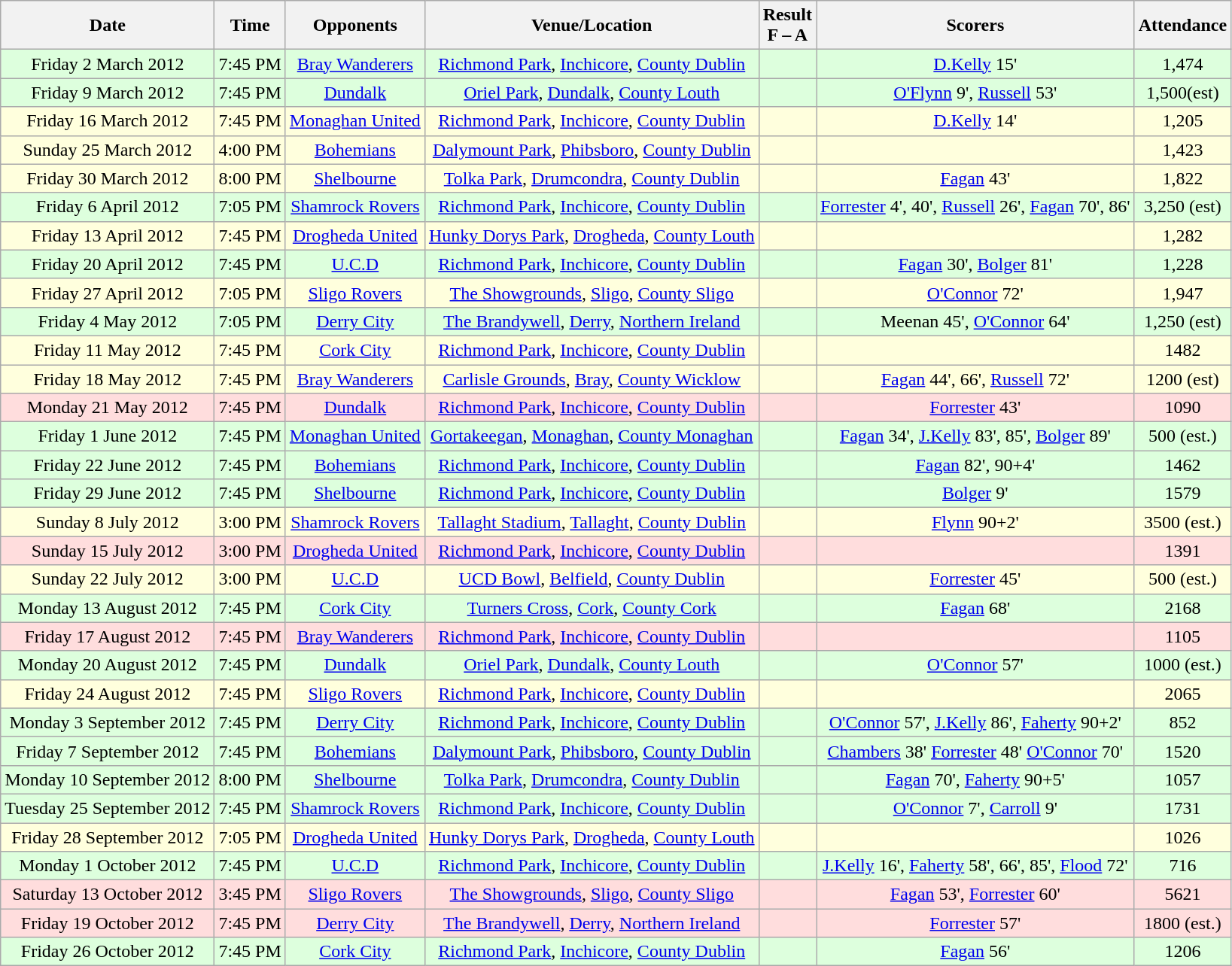<table class="wikitable" style="text-align:center">
<tr>
<th>Date</th>
<th>Time</th>
<th>Opponents</th>
<th>Venue/Location</th>
<th>Result<br>F – A</th>
<th>Scorers</th>
<th>Attendance</th>
</tr>
<tr bgcolor="#ddffdd">
<td>Friday 2 March 2012</td>
<td>7:45 PM</td>
<td><a href='#'>Bray Wanderers</a></td>
<td><a href='#'>Richmond Park</a>, <a href='#'>Inchicore</a>, <a href='#'>County Dublin</a></td>
<td></td>
<td><a href='#'>D.Kelly</a> 15'</td>
<td>1,474</td>
</tr>
<tr bgcolor="#ddffdd">
<td>Friday 9 March 2012</td>
<td>7:45 PM</td>
<td><a href='#'>Dundalk</a></td>
<td><a href='#'>Oriel Park</a>, <a href='#'>Dundalk</a>, <a href='#'>County Louth</a></td>
<td></td>
<td><a href='#'>O'Flynn</a> 9', <a href='#'>Russell</a> 53'</td>
<td>1,500(est)</td>
</tr>
<tr bgcolor="#ffffdd">
<td>Friday 16 March 2012</td>
<td>7:45 PM</td>
<td><a href='#'>Monaghan United</a></td>
<td><a href='#'>Richmond Park</a>, <a href='#'>Inchicore</a>, <a href='#'>County Dublin</a></td>
<td></td>
<td><a href='#'>D.Kelly</a> 14'</td>
<td>1,205</td>
</tr>
<tr bgcolor="#ffffdd">
<td>Sunday 25 March 2012</td>
<td>4:00 PM</td>
<td><a href='#'>Bohemians</a></td>
<td><a href='#'>Dalymount Park</a>, <a href='#'>Phibsboro</a>, <a href='#'>County Dublin</a></td>
<td></td>
<td></td>
<td>1,423</td>
</tr>
<tr bgcolor="#ffffdd">
<td>Friday 30 March 2012</td>
<td>8:00 PM</td>
<td><a href='#'>Shelbourne</a></td>
<td><a href='#'>Tolka Park</a>, <a href='#'>Drumcondra</a>, <a href='#'>County Dublin</a></td>
<td></td>
<td><a href='#'>Fagan</a> 43'</td>
<td>1,822</td>
</tr>
<tr bgcolor="#ddffdd">
<td>Friday 6 April 2012</td>
<td>7:05 PM</td>
<td><a href='#'>Shamrock Rovers</a></td>
<td><a href='#'>Richmond Park</a>, <a href='#'>Inchicore</a>, <a href='#'>County Dublin</a></td>
<td></td>
<td><a href='#'>Forrester</a> 4', 40', <a href='#'>Russell</a> 26', <a href='#'>Fagan</a> 70', 86'</td>
<td>3,250 (est)</td>
</tr>
<tr bgcolor="#ffffdd">
<td>Friday 13 April 2012</td>
<td>7:45 PM</td>
<td><a href='#'>Drogheda United</a></td>
<td><a href='#'>Hunky Dorys Park</a>, <a href='#'>Drogheda</a>, <a href='#'>County Louth</a></td>
<td></td>
<td></td>
<td>1,282</td>
</tr>
<tr bgcolor="#ddffdd">
<td>Friday 20 April 2012</td>
<td>7:45 PM</td>
<td><a href='#'>U.C.D</a></td>
<td><a href='#'>Richmond Park</a>, <a href='#'>Inchicore</a>, <a href='#'>County Dublin</a></td>
<td></td>
<td><a href='#'>Fagan</a> 30', <a href='#'>Bolger</a> 81'</td>
<td>1,228</td>
</tr>
<tr bgcolor="#ffffdd">
<td>Friday 27 April 2012</td>
<td>7:05 PM</td>
<td><a href='#'>Sligo Rovers</a></td>
<td><a href='#'>The Showgrounds</a>, <a href='#'>Sligo</a>, <a href='#'>County Sligo</a></td>
<td></td>
<td><a href='#'>O'Connor</a> 72'</td>
<td>1,947</td>
</tr>
<tr bgcolor="#ddffdd">
<td>Friday 4 May 2012</td>
<td>7:05 PM</td>
<td><a href='#'>Derry City</a></td>
<td><a href='#'>The Brandywell</a>, <a href='#'>Derry</a>, <a href='#'>Northern Ireland</a></td>
<td></td>
<td>Meenan 45', <a href='#'>O'Connor</a> 64'</td>
<td>1,250 (est)</td>
</tr>
<tr bgcolor="#ffffdd">
<td>Friday 11 May 2012</td>
<td>7:45 PM</td>
<td><a href='#'>Cork City</a></td>
<td><a href='#'>Richmond Park</a>, <a href='#'>Inchicore</a>, <a href='#'>County Dublin</a></td>
<td></td>
<td></td>
<td>1482</td>
</tr>
<tr bgcolor="#ffffdd">
<td>Friday 18 May 2012</td>
<td>7:45 PM</td>
<td><a href='#'>Bray Wanderers</a></td>
<td><a href='#'>Carlisle Grounds</a>, <a href='#'>Bray</a>, <a href='#'>County Wicklow</a></td>
<td></td>
<td><a href='#'>Fagan</a> 44', 66', <a href='#'>Russell</a> 72'</td>
<td>1200 (est)</td>
</tr>
<tr bgcolor="#ffdddd">
<td>Monday 21 May 2012</td>
<td>7:45 PM</td>
<td><a href='#'>Dundalk</a></td>
<td><a href='#'>Richmond Park</a>, <a href='#'>Inchicore</a>, <a href='#'>County Dublin</a></td>
<td></td>
<td><a href='#'>Forrester</a> 43'</td>
<td>1090</td>
</tr>
<tr bgcolor="#ddffdd">
<td>Friday 1 June 2012</td>
<td>7:45 PM</td>
<td><a href='#'>Monaghan United</a></td>
<td><a href='#'>Gortakeegan</a>, <a href='#'>Monaghan</a>, <a href='#'>County Monaghan</a></td>
<td></td>
<td><a href='#'>Fagan</a> 34', <a href='#'>J.Kelly</a> 83', 85', <a href='#'>Bolger</a> 89'</td>
<td>500 (est.)</td>
</tr>
<tr bgcolor="#ddffdd">
<td>Friday 22 June 2012</td>
<td>7:45 PM</td>
<td><a href='#'>Bohemians</a></td>
<td><a href='#'>Richmond Park</a>, <a href='#'>Inchicore</a>, <a href='#'>County Dublin</a></td>
<td></td>
<td><a href='#'>Fagan</a> 82', 90+4'</td>
<td>1462</td>
</tr>
<tr bgcolor="#ddffdd">
<td>Friday 29 June 2012</td>
<td>7:45 PM</td>
<td><a href='#'>Shelbourne</a></td>
<td><a href='#'>Richmond Park</a>, <a href='#'>Inchicore</a>, <a href='#'>County Dublin</a></td>
<td></td>
<td><a href='#'>Bolger</a> 9'</td>
<td>1579</td>
</tr>
<tr bgcolor="#ffffdd">
<td>Sunday 8 July 2012</td>
<td>3:00 PM</td>
<td><a href='#'>Shamrock Rovers</a></td>
<td><a href='#'>Tallaght Stadium</a>, <a href='#'>Tallaght</a>, <a href='#'>County Dublin</a></td>
<td></td>
<td><a href='#'>Flynn</a> 90+2'</td>
<td>3500 (est.)</td>
</tr>
<tr bgcolor="#ffdddd">
<td>Sunday 15 July 2012</td>
<td>3:00 PM</td>
<td><a href='#'>Drogheda United</a></td>
<td><a href='#'>Richmond Park</a>, <a href='#'>Inchicore</a>, <a href='#'>County Dublin</a></td>
<td></td>
<td></td>
<td>1391</td>
</tr>
<tr bgcolor="#ffffdd">
<td>Sunday 22 July 2012</td>
<td>3:00 PM</td>
<td><a href='#'>U.C.D</a></td>
<td><a href='#'>UCD Bowl</a>, <a href='#'>Belfield</a>, <a href='#'>County Dublin</a></td>
<td></td>
<td><a href='#'>Forrester</a> 45'</td>
<td>500 (est.)</td>
</tr>
<tr bgcolor ="#ddffdd">
<td>Monday 13 August 2012</td>
<td>7:45 PM</td>
<td><a href='#'>Cork City</a></td>
<td><a href='#'>Turners Cross</a>, <a href='#'>Cork</a>, <a href='#'>County Cork</a></td>
<td></td>
<td><a href='#'>Fagan</a> 68'</td>
<td>2168</td>
</tr>
<tr bgcolor="#ffdddd">
<td>Friday 17 August 2012</td>
<td>7:45 PM</td>
<td><a href='#'>Bray Wanderers</a></td>
<td><a href='#'>Richmond Park</a>, <a href='#'>Inchicore</a>, <a href='#'>County Dublin</a></td>
<td></td>
<td></td>
<td>1105</td>
</tr>
<tr bgcolor ="#ddffdd">
<td>Monday 20 August 2012</td>
<td>7:45 PM</td>
<td><a href='#'>Dundalk</a></td>
<td><a href='#'>Oriel Park</a>, <a href='#'>Dundalk</a>, <a href='#'>County Louth</a></td>
<td></td>
<td><a href='#'>O'Connor</a> 57'</td>
<td>1000 (est.)</td>
</tr>
<tr bgcolor="#ffffdd">
<td>Friday 24 August 2012</td>
<td>7:45 PM</td>
<td><a href='#'>Sligo Rovers</a></td>
<td><a href='#'>Richmond Park</a>, <a href='#'>Inchicore</a>, <a href='#'>County Dublin</a></td>
<td></td>
<td></td>
<td>2065</td>
</tr>
<tr bgcolor="#ddffdd">
<td>Monday 3 September 2012</td>
<td>7:45 PM</td>
<td><a href='#'>Derry City</a></td>
<td><a href='#'>Richmond Park</a>, <a href='#'>Inchicore</a>, <a href='#'>County Dublin</a></td>
<td></td>
<td><a href='#'>O'Connor</a> 57', <a href='#'>J.Kelly</a> 86', <a href='#'>Faherty</a> 90+2'</td>
<td>852</td>
</tr>
<tr bgcolor="#ddffdd">
<td>Friday 7 September 2012</td>
<td>7:45 PM</td>
<td><a href='#'>Bohemians</a></td>
<td><a href='#'>Dalymount Park</a>, <a href='#'>Phibsboro</a>, <a href='#'>County Dublin</a></td>
<td></td>
<td><a href='#'>Chambers</a> 38' <a href='#'>Forrester</a> 48' <a href='#'>O'Connor</a> 70'</td>
<td>1520</td>
</tr>
<tr bgcolor="#ddffdd">
<td>Monday 10 September 2012</td>
<td>8:00 PM</td>
<td><a href='#'>Shelbourne</a></td>
<td><a href='#'>Tolka Park</a>, <a href='#'>Drumcondra</a>, <a href='#'>County Dublin</a></td>
<td></td>
<td><a href='#'>Fagan</a> 70', <a href='#'>Faherty</a> 90+5'</td>
<td>1057</td>
</tr>
<tr bgcolor="#ddffdd">
<td>Tuesday 25 September 2012</td>
<td>7:45 PM</td>
<td><a href='#'>Shamrock Rovers</a></td>
<td><a href='#'>Richmond Park</a>, <a href='#'>Inchicore</a>, <a href='#'>County Dublin</a></td>
<td></td>
<td><a href='#'>O'Connor</a> 7', <a href='#'>Carroll</a> 9'</td>
<td>1731</td>
</tr>
<tr bgcolor="#ffffdd">
<td>Friday 28 September 2012</td>
<td>7:05 PM</td>
<td><a href='#'>Drogheda United</a></td>
<td><a href='#'>Hunky Dorys Park</a>, <a href='#'>Drogheda</a>, <a href='#'>County Louth</a></td>
<td></td>
<td></td>
<td>1026</td>
</tr>
<tr bgcolor="#ddffdd">
<td>Monday 1 October 2012</td>
<td>7:45 PM</td>
<td><a href='#'>U.C.D</a></td>
<td><a href='#'>Richmond Park</a>, <a href='#'>Inchicore</a>, <a href='#'>County Dublin</a></td>
<td></td>
<td><a href='#'>J.Kelly</a> 16', <a href='#'>Faherty</a> 58', 66', 85', <a href='#'>Flood</a> 72'</td>
<td>716</td>
</tr>
<tr bgcolor="#ffdddd">
<td>Saturday 13 October 2012</td>
<td>3:45 PM</td>
<td><a href='#'>Sligo Rovers</a></td>
<td><a href='#'>The Showgrounds</a>, <a href='#'>Sligo</a>, <a href='#'>County Sligo</a></td>
<td></td>
<td><a href='#'>Fagan</a> 53', <a href='#'>Forrester</a> 60'</td>
<td>5621</td>
</tr>
<tr bgcolor="#ffdddd">
<td>Friday 19 October 2012</td>
<td>7:45 PM</td>
<td><a href='#'>Derry City</a></td>
<td><a href='#'>The Brandywell</a>, <a href='#'>Derry</a>, <a href='#'>Northern Ireland</a></td>
<td></td>
<td><a href='#'>Forrester</a> 57'</td>
<td>1800 (est.)</td>
</tr>
<tr bgcolor="#ddffdd">
<td>Friday 26 October 2012</td>
<td>7:45 PM</td>
<td><a href='#'>Cork City</a></td>
<td><a href='#'>Richmond Park</a>, <a href='#'>Inchicore</a>, <a href='#'>County Dublin</a></td>
<td></td>
<td><a href='#'>Fagan</a> 56'</td>
<td>1206</td>
</tr>
</table>
